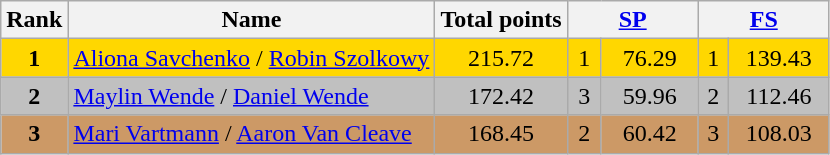<table class="wikitable sortable">
<tr>
<th>Rank</th>
<th>Name</th>
<th>Total points</th>
<th colspan="2" width="80px"><a href='#'>SP</a></th>
<th colspan="2" width="80px"><a href='#'>FS</a></th>
</tr>
<tr bgcolor="gold">
<td align="center"><strong>1</strong></td>
<td><a href='#'>Aliona Savchenko</a> / <a href='#'>Robin Szolkowy</a></td>
<td align="center">215.72</td>
<td align="center">1</td>
<td align="center">76.29</td>
<td align="center">1</td>
<td align="center">139.43</td>
</tr>
<tr bgcolor="silver">
<td align="center"><strong>2</strong></td>
<td><a href='#'>Maylin Wende</a> / <a href='#'>Daniel Wende</a></td>
<td align="center">172.42</td>
<td align="center">3</td>
<td align="center">59.96</td>
<td align="center">2</td>
<td align="center">112.46</td>
</tr>
<tr bgcolor="cc9966">
<td align="center"><strong>3</strong></td>
<td><a href='#'>Mari Vartmann</a> / <a href='#'>Aaron Van Cleave</a></td>
<td align="center">168.45</td>
<td align="center">2</td>
<td align="center">60.42</td>
<td align="center">3</td>
<td align="center">108.03</td>
</tr>
</table>
